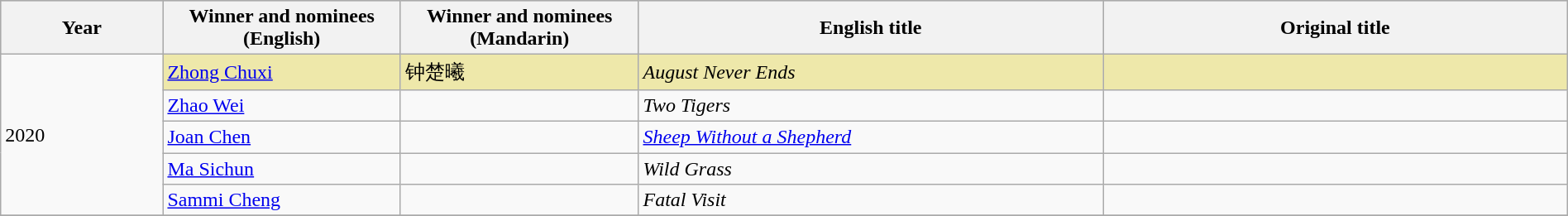<table class="wikitable" style="width:100%;">
<tr style="background:#bebebe">
<th width="100"><strong>Year</strong></th>
<th width="150"><strong>Winner and nominees<br>(English)</strong></th>
<th width="150"><strong>Winner and nominees<br>(Mandarin)</strong></th>
<th width="300"><strong>English title</strong></th>
<th width="300"><strong>Original title</strong></th>
</tr>
<tr>
<td rowspan="5">2020</td>
<td style="background:#EEE8AA;"><a href='#'>Zhong Chuxi</a></td>
<td style="background:#EEE8AA;">钟楚曦</td>
<td style="background:#EEE8AA;"><em>August Never Ends</em></td>
<td style="background:#EEE8AA;"></td>
</tr>
<tr>
<td><a href='#'>Zhao Wei</a></td>
<td></td>
<td><em>Two Tigers</em></td>
<td></td>
</tr>
<tr>
<td><a href='#'>Joan Chen</a></td>
<td></td>
<td><em><a href='#'>Sheep Without a Shepherd</a></em></td>
<td></td>
</tr>
<tr>
<td><a href='#'>Ma Sichun</a></td>
<td></td>
<td><em>Wild Grass </em></td>
<td></td>
</tr>
<tr>
<td><a href='#'>Sammi Cheng</a></td>
<td></td>
<td><em> Fatal Visit</em></td>
<td></td>
</tr>
<tr>
</tr>
</table>
